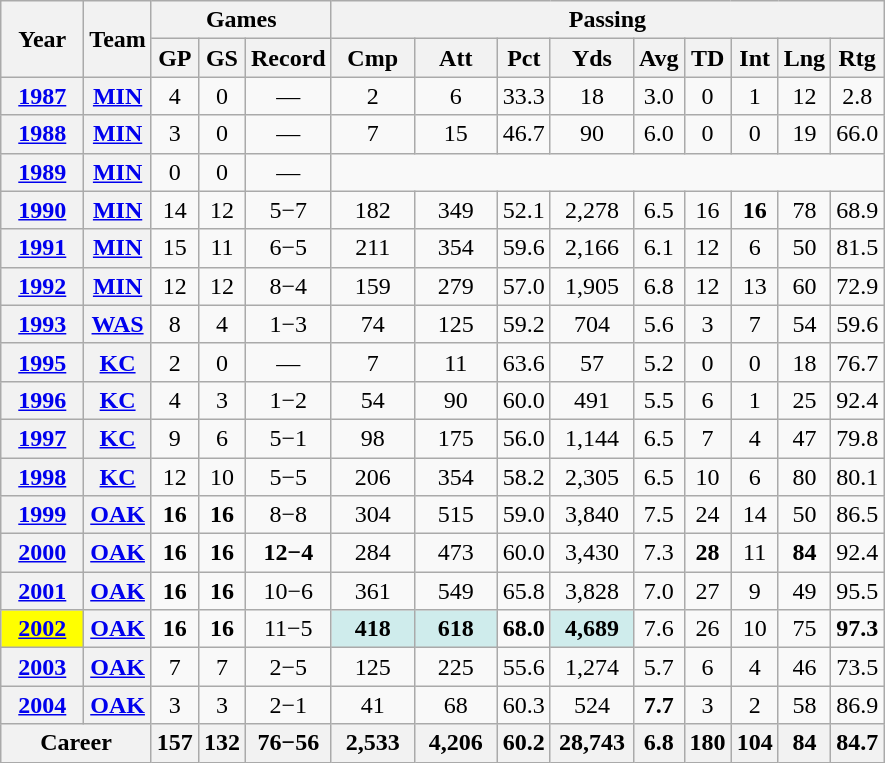<table class="wikitable" style="text-align:center;">
<tr>
<th rowspan="2">Year</th>
<th rowspan="2">Team</th>
<th colspan="3">Games</th>
<th colspan="9">Passing</th>
</tr>
<tr>
<th>GP</th>
<th>GS</th>
<th>Record</th>
<th>Cmp</th>
<th>Att</th>
<th>Pct</th>
<th>Yds</th>
<th>Avg</th>
<th>TD</th>
<th>Int</th>
<th>Lng</th>
<th>Rtg</th>
</tr>
<tr>
<th><a href='#'>1987</a></th>
<th><a href='#'>MIN</a></th>
<td>4</td>
<td>0</td>
<td>—</td>
<td>2</td>
<td>6</td>
<td>33.3</td>
<td>18</td>
<td>3.0</td>
<td>0</td>
<td>1</td>
<td>12</td>
<td>2.8</td>
</tr>
<tr>
<th><a href='#'>1988</a></th>
<th><a href='#'>MIN</a></th>
<td>3</td>
<td>0</td>
<td>—</td>
<td>7</td>
<td>15</td>
<td>46.7</td>
<td>90</td>
<td>6.0</td>
<td>0</td>
<td>0</td>
<td>19</td>
<td>66.0</td>
</tr>
<tr>
<th><a href='#'>1989</a></th>
<th><a href='#'>MIN</a></th>
<td>0</td>
<td>0</td>
<td>—</td>
<td colspan="9"></td>
</tr>
<tr>
<th><a href='#'>1990</a></th>
<th><a href='#'>MIN</a></th>
<td>14</td>
<td>12</td>
<td>5−7</td>
<td>182</td>
<td>349</td>
<td>52.1</td>
<td>2,278</td>
<td>6.5</td>
<td>16</td>
<td><strong>16</strong></td>
<td>78</td>
<td>68.9</td>
</tr>
<tr>
<th><a href='#'>1991</a></th>
<th><a href='#'>MIN</a></th>
<td>15</td>
<td>11</td>
<td>6−5</td>
<td>211</td>
<td>354</td>
<td>59.6</td>
<td>2,166</td>
<td>6.1</td>
<td>12</td>
<td>6</td>
<td>50</td>
<td>81.5</td>
</tr>
<tr>
<th><a href='#'>1992</a></th>
<th><a href='#'>MIN</a></th>
<td>12</td>
<td>12</td>
<td>8−4</td>
<td>159</td>
<td>279</td>
<td>57.0</td>
<td>1,905</td>
<td>6.8</td>
<td>12</td>
<td>13</td>
<td>60</td>
<td>72.9</td>
</tr>
<tr>
<th><a href='#'>1993</a></th>
<th><a href='#'>WAS</a></th>
<td>8</td>
<td>4</td>
<td>1−3</td>
<td>74</td>
<td>125</td>
<td>59.2</td>
<td>704</td>
<td>5.6</td>
<td>3</td>
<td>7</td>
<td>54</td>
<td>59.6</td>
</tr>
<tr>
<th><a href='#'>1995</a></th>
<th><a href='#'>KC</a></th>
<td>2</td>
<td>0</td>
<td>—</td>
<td>7</td>
<td>11</td>
<td>63.6</td>
<td>57</td>
<td>5.2</td>
<td>0</td>
<td>0</td>
<td>18</td>
<td>76.7</td>
</tr>
<tr>
<th><a href='#'>1996</a></th>
<th><a href='#'>KC</a></th>
<td>4</td>
<td>3</td>
<td>1−2</td>
<td>54</td>
<td>90</td>
<td>60.0</td>
<td>491</td>
<td>5.5</td>
<td>6</td>
<td>1</td>
<td>25</td>
<td>92.4</td>
</tr>
<tr>
<th><a href='#'>1997</a></th>
<th><a href='#'>KC</a></th>
<td>9</td>
<td>6</td>
<td>5−1</td>
<td>98</td>
<td>175</td>
<td>56.0</td>
<td>1,144</td>
<td>6.5</td>
<td>7</td>
<td>4</td>
<td>47</td>
<td>79.8</td>
</tr>
<tr>
<th><a href='#'>1998</a></th>
<th><a href='#'>KC</a></th>
<td>12</td>
<td>10</td>
<td>5−5</td>
<td>206</td>
<td>354</td>
<td>58.2</td>
<td>2,305</td>
<td>6.5</td>
<td>10</td>
<td>6</td>
<td>80</td>
<td>80.1</td>
</tr>
<tr>
<th><a href='#'>1999</a></th>
<th><a href='#'>OAK</a></th>
<td><strong>16</strong></td>
<td><strong>16</strong></td>
<td>8−8</td>
<td>304</td>
<td>515</td>
<td>59.0</td>
<td>3,840</td>
<td>7.5</td>
<td>24</td>
<td>14</td>
<td>50</td>
<td>86.5</td>
</tr>
<tr>
<th><a href='#'>2000</a></th>
<th><a href='#'>OAK</a></th>
<td><strong>16</strong></td>
<td><strong>16</strong></td>
<td><strong>12−4</strong></td>
<td>284</td>
<td>473</td>
<td>60.0</td>
<td>3,430</td>
<td>7.3</td>
<td><strong>28</strong></td>
<td>11</td>
<td><strong>84</strong></td>
<td>92.4</td>
</tr>
<tr>
<th><a href='#'>2001</a></th>
<th><a href='#'>OAK</a></th>
<td><strong>16</strong></td>
<td><strong>16</strong></td>
<td>10−6</td>
<td>361</td>
<td>549</td>
<td>65.8</td>
<td>3,828</td>
<td>7.0</td>
<td>27</td>
<td>9</td>
<td>49</td>
<td>95.5</td>
</tr>
<tr>
<th style="background:#ffff00; width:3em;"><a href='#'>2002</a></th>
<th><a href='#'>OAK</a></th>
<td><strong>16</strong></td>
<td><strong>16</strong></td>
<td>11−5</td>
<td style="background:#cfecec; width:3em;"><strong>418</strong></td>
<td style="background:#cfecec; width:3em;"><strong>618</strong></td>
<td><strong>68.0</strong></td>
<td style="background:#cfecec; width:3em;"><strong>4,689</strong></td>
<td>7.6</td>
<td>26</td>
<td>10</td>
<td>75</td>
<td><strong>97.3</strong></td>
</tr>
<tr>
<th><a href='#'>2003</a></th>
<th><a href='#'>OAK</a></th>
<td>7</td>
<td>7</td>
<td>2−5</td>
<td>125</td>
<td>225</td>
<td>55.6</td>
<td>1,274</td>
<td>5.7</td>
<td>6</td>
<td>4</td>
<td>46</td>
<td>73.5</td>
</tr>
<tr>
<th><a href='#'>2004</a></th>
<th><a href='#'>OAK</a></th>
<td>3</td>
<td>3</td>
<td>2−1</td>
<td>41</td>
<td>68</td>
<td>60.3</td>
<td>524</td>
<td><strong>7.7</strong></td>
<td>3</td>
<td>2</td>
<td>58</td>
<td>86.9</td>
</tr>
<tr>
<th colspan="2">Career</th>
<th>157</th>
<th>132</th>
<th>76−56</th>
<th>2,533</th>
<th>4,206</th>
<th>60.2</th>
<th>28,743</th>
<th>6.8</th>
<th>180</th>
<th>104</th>
<th>84</th>
<th>84.7</th>
</tr>
</table>
